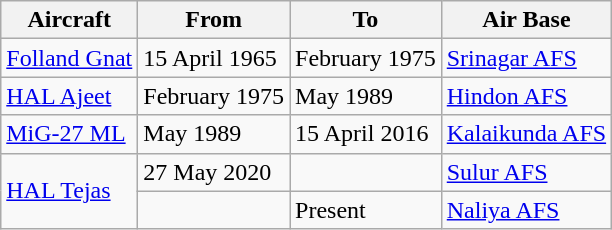<table class="wikitable">
<tr>
<th>Aircraft</th>
<th>From</th>
<th>To</th>
<th>Air Base</th>
</tr>
<tr>
<td><a href='#'>Folland Gnat</a></td>
<td>15 April 1965</td>
<td>February 1975</td>
<td><a href='#'>Srinagar AFS</a></td>
</tr>
<tr>
<td><a href='#'>HAL Ajeet</a></td>
<td>February 1975</td>
<td>May 1989</td>
<td><a href='#'>Hindon AFS</a></td>
</tr>
<tr>
<td><a href='#'>MiG-27 ML</a></td>
<td>May 1989</td>
<td>15 April 2016</td>
<td><a href='#'>Kalaikunda AFS</a></td>
</tr>
<tr>
<td rowspan='2'><a href='#'>HAL Tejas</a></td>
<td>27 May 2020</td>
<td></td>
<td><a href='#'>Sulur AFS</a></td>
</tr>
<tr>
<td></td>
<td>Present</td>
<td><a href='#'>Naliya AFS</a></td>
</tr>
</table>
